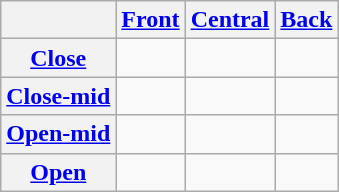<table class="wikitable" style="text-align: center;">
<tr>
<th></th>
<th><a href='#'>Front</a></th>
<th><a href='#'>Central</a></th>
<th><a href='#'>Back</a></th>
</tr>
<tr>
<th><a href='#'>Close</a></th>
<td></td>
<td></td>
<td></td>
</tr>
<tr>
<th><a href='#'>Close-mid</a></th>
<td></td>
<td></td>
<td></td>
</tr>
<tr>
<th><a href='#'>Open-mid</a></th>
<td></td>
<td></td>
<td></td>
</tr>
<tr>
<th><a href='#'>Open</a></th>
<td></td>
<td></td>
<td></td>
</tr>
</table>
